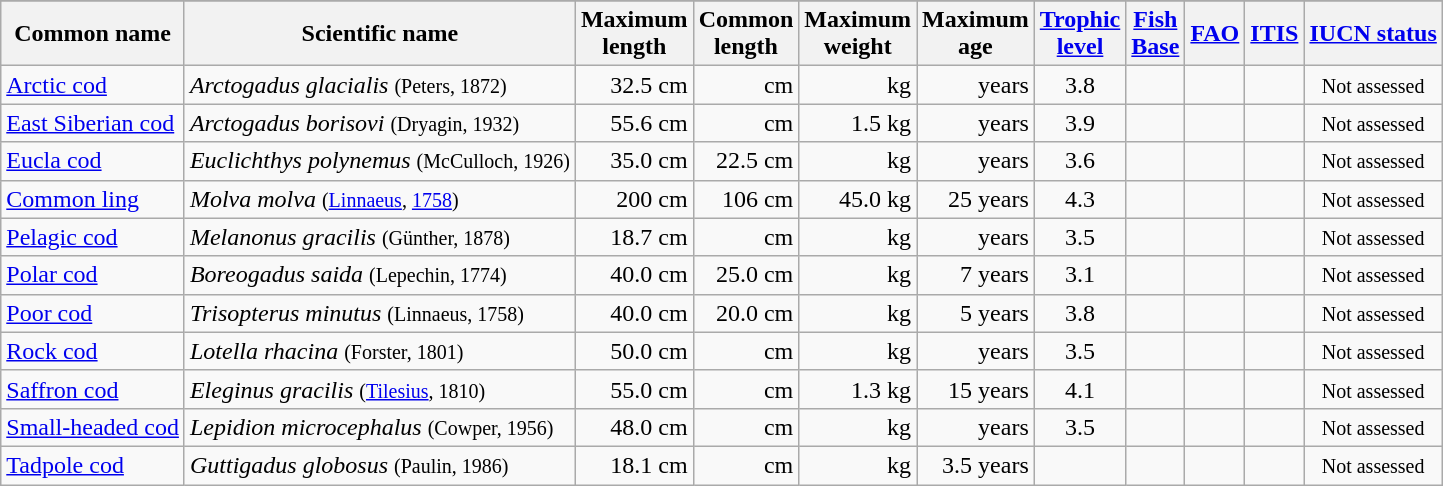<table class=wikitable>
<tr>
</tr>
<tr>
<th>Common name</th>
<th>Scientific name</th>
<th>Maximum<br>length</th>
<th>Common<br>length</th>
<th>Maximum<br>weight</th>
<th>Maximum<br>age</th>
<th><a href='#'>Trophic<br>level</a></th>
<th><a href='#'>Fish<br>Base</a></th>
<th><a href='#'>FAO</a></th>
<th><a href='#'>ITIS</a></th>
<th><a href='#'>IUCN status</a></th>
</tr>
<tr>
<td><a href='#'>Arctic cod</a></td>
<td><em>Arctogadus glacialis</em> <small>(Peters, 1872)</small></td>
<td style="text-align:right;">32.5 cm</td>
<td style="text-align:right;">cm</td>
<td style="text-align:right;">kg</td>
<td style="text-align:right;">years</td>
<td style="text-align:center;">3.8</td>
<td style="text-align:center;"></td>
<td style="text-align:center;"></td>
<td style="text-align:center;"></td>
<td style="text-align:center;"><small>Not assessed</small></td>
</tr>
<tr>
<td><a href='#'>East Siberian cod</a></td>
<td><em>Arctogadus borisovi</em> <small>(Dryagin, 1932)</small></td>
<td style="text-align:right;">55.6 cm</td>
<td style="text-align:right;">cm</td>
<td style="text-align:right;">1.5 kg</td>
<td style="text-align:right;">years</td>
<td style="text-align:center;">3.9</td>
<td style="text-align:center;"></td>
<td style="text-align:center;"></td>
<td style="text-align:center;"></td>
<td style="text-align:center;"><small>Not assessed</small></td>
</tr>
<tr>
<td><a href='#'>Eucla cod</a></td>
<td><em>Euclichthys polynemus</em> <small>(McCulloch, 1926)</small></td>
<td style="text-align:right;">35.0 cm</td>
<td style="text-align:right;">22.5 cm</td>
<td style="text-align:right;">kg</td>
<td style="text-align:right;">years</td>
<td style="text-align:center;">3.6</td>
<td style="text-align:center;"></td>
<td style="text-align:center;"></td>
<td style="text-align:center;"></td>
<td style="text-align:center;"><small>Not assessed</small></td>
</tr>
<tr>
<td><a href='#'>Common ling</a></td>
<td><em>Molva molva</em> <small>(<a href='#'>Linnaeus</a>, <a href='#'>1758</a>)</small></td>
<td style="text-align:right;">200 cm</td>
<td style="text-align:right;">106 cm</td>
<td style="text-align:right;">45.0 kg</td>
<td style="text-align:right;">25 years</td>
<td style="text-align:center;">4.3</td>
<td style="text-align:center;"></td>
<td style="text-align:center;"></td>
<td style="text-align:center;"></td>
<td style="text-align:center;"><small>Not assessed</small></td>
</tr>
<tr>
<td><a href='#'>Pelagic cod</a></td>
<td><em>Melanonus gracilis</em> <small>(Günther, 1878)</small></td>
<td style="text-align:right;">18.7 cm</td>
<td style="text-align:right;">cm</td>
<td style="text-align:right;">kg</td>
<td style="text-align:right;">years</td>
<td style="text-align:center;">3.5</td>
<td style="text-align:center;"></td>
<td style="text-align:center;"></td>
<td style="text-align:center;"></td>
<td style="text-align:center;"><small>Not assessed</small></td>
</tr>
<tr>
<td><a href='#'>Polar cod</a></td>
<td><em>Boreogadus saida</em> <small>(Lepechin, 1774)</small></td>
<td style="text-align:right;">40.0 cm</td>
<td style="text-align:right;">25.0 cm</td>
<td style="text-align:right;">kg</td>
<td style="text-align:right;">7 years</td>
<td style="text-align:center;">3.1</td>
<td style="text-align:center;"></td>
<td style="text-align:center;"></td>
<td style="text-align:center;"></td>
<td style="text-align:center;"><small>Not assessed</small></td>
</tr>
<tr>
<td><a href='#'>Poor cod</a></td>
<td><em>Trisopterus minutus</em> <small>(Linnaeus, 1758)</small></td>
<td style="text-align:right;">40.0 cm</td>
<td style="text-align:right;">20.0 cm</td>
<td style="text-align:right;">kg</td>
<td style="text-align:right;">5 years</td>
<td style="text-align:center;">3.8</td>
<td style="text-align:center;"></td>
<td style="text-align:center;"></td>
<td style="text-align:center;"></td>
<td style="text-align:center;"><small>Not assessed</small></td>
</tr>
<tr>
<td><a href='#'>Rock cod</a></td>
<td><em>Lotella rhacina</em> <small>(Forster, 1801)</small></td>
<td style="text-align:right;">50.0 cm</td>
<td style="text-align:right;">cm</td>
<td style="text-align:right;">kg</td>
<td style="text-align:right;">years</td>
<td style="text-align:center;">3.5</td>
<td style="text-align:center;"></td>
<td style="text-align:center;"></td>
<td style="text-align:center;"></td>
<td style="text-align:center;"><small>Not assessed</small></td>
</tr>
<tr>
<td><a href='#'>Saffron cod</a></td>
<td><em>Eleginus gracilis</em> <small>(<a href='#'>Tilesius</a>, 1810)</small></td>
<td style="text-align:right;">55.0 cm</td>
<td style="text-align:right;">cm</td>
<td style="text-align:right;">1.3 kg</td>
<td style="text-align:right;">15 years</td>
<td style="text-align:center;">4.1</td>
<td style="text-align:center;"></td>
<td style="text-align:center;"></td>
<td style="text-align:center;"></td>
<td style="text-align:center;"><small>Not assessed</small></td>
</tr>
<tr>
<td><a href='#'>Small-headed cod</a></td>
<td><em>Lepidion microcephalus</em> <small>(Cowper, 1956)</small></td>
<td style="text-align:right;">48.0 cm</td>
<td style="text-align:right;">cm</td>
<td style="text-align:right;">kg</td>
<td style="text-align:right;">years</td>
<td style="text-align:center;">3.5</td>
<td style="text-align:center;"></td>
<td style="text-align:center;"></td>
<td style="text-align:center;"></td>
<td style="text-align:center;"><small>Not assessed</small></td>
</tr>
<tr>
<td><a href='#'>Tadpole cod</a></td>
<td><em>Guttigadus globosus</em> <small>(Paulin, 1986)</small></td>
<td style="text-align:right;">18.1 cm</td>
<td style="text-align:right;">cm</td>
<td style="text-align:right;">kg</td>
<td style="text-align:right;">3.5 years</td>
<td style="text-align:center;"></td>
<td style="text-align:center;"></td>
<td style="text-align:center;"></td>
<td style="text-align:center;"></td>
<td style="text-align:center;"><small>Not assessed</small></td>
</tr>
</table>
